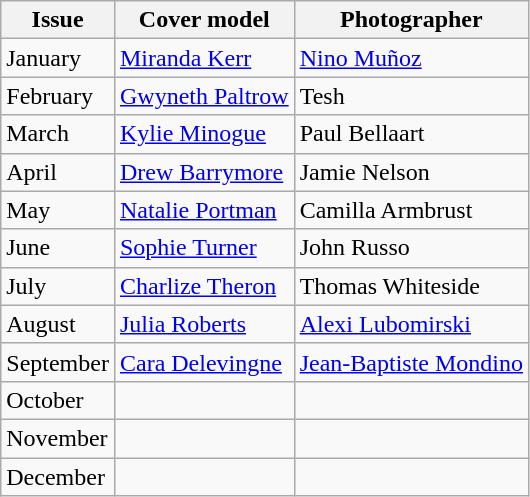<table class="sortable wikitable">
<tr>
<th>Issue</th>
<th>Cover model</th>
<th>Photographer</th>
</tr>
<tr>
<td>January</td>
<td><a href='#'>Miranda Kerr</a></td>
<td><a href='#'>Nino Muñoz</a></td>
</tr>
<tr>
<td>February</td>
<td><a href='#'>Gwyneth Paltrow</a></td>
<td>Tesh</td>
</tr>
<tr>
<td>March</td>
<td><a href='#'>Kylie Minogue</a></td>
<td>Paul Bellaart</td>
</tr>
<tr>
<td>April</td>
<td><a href='#'>Drew Barrymore</a></td>
<td>Jamie Nelson</td>
</tr>
<tr>
<td>May</td>
<td><a href='#'>Natalie Portman</a></td>
<td>Camilla Armbrust</td>
</tr>
<tr>
<td>June</td>
<td><a href='#'>Sophie Turner</a></td>
<td>John Russo</td>
</tr>
<tr>
<td>July</td>
<td><a href='#'>Charlize Theron</a></td>
<td>Thomas Whiteside</td>
</tr>
<tr>
<td>August</td>
<td><a href='#'>Julia Roberts</a></td>
<td><a href='#'>Alexi Lubomirski</a></td>
</tr>
<tr>
<td>September</td>
<td><a href='#'>Cara Delevingne</a></td>
<td><a href='#'>Jean-Baptiste Mondino</a></td>
</tr>
<tr>
<td>October</td>
<td></td>
<td></td>
</tr>
<tr>
<td>November</td>
<td></td>
<td></td>
</tr>
<tr>
<td>December</td>
<td></td>
<td></td>
</tr>
</table>
